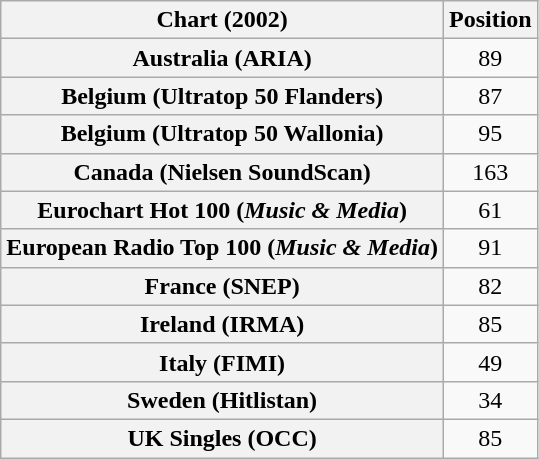<table class="wikitable sortable plainrowheaders" style="text-align:center">
<tr>
<th scope="col">Chart (2002)</th>
<th scope="col">Position</th>
</tr>
<tr>
<th scope="row">Australia (ARIA)</th>
<td>89</td>
</tr>
<tr>
<th scope="row">Belgium (Ultratop 50 Flanders)</th>
<td>87</td>
</tr>
<tr>
<th scope="row">Belgium (Ultratop 50 Wallonia)</th>
<td>95</td>
</tr>
<tr>
<th scope="row">Canada (Nielsen SoundScan)</th>
<td>163</td>
</tr>
<tr>
<th scope="row">Eurochart Hot 100 (<em>Music & Media</em>)</th>
<td>61</td>
</tr>
<tr>
<th scope="row">European Radio Top 100 (<em>Music & Media</em>)</th>
<td>91</td>
</tr>
<tr>
<th scope="row">France (SNEP)</th>
<td>82</td>
</tr>
<tr>
<th scope="row">Ireland (IRMA)</th>
<td>85</td>
</tr>
<tr>
<th scope="row">Italy (FIMI)</th>
<td>49</td>
</tr>
<tr>
<th scope="row">Sweden (Hitlistan)</th>
<td>34</td>
</tr>
<tr>
<th scope="row">UK Singles (OCC)</th>
<td>85</td>
</tr>
</table>
